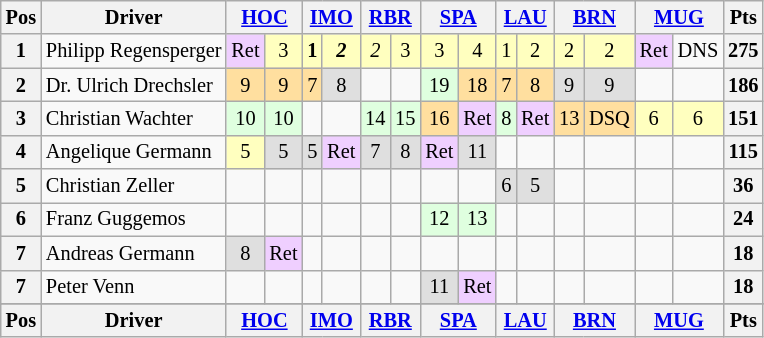<table class="wikitable" style="font-size: 85%; text-align: center;">
<tr valign="top">
<th valign=middle>Pos</th>
<th valign=middle>Driver</th>
<th colspan=2><a href='#'>HOC</a><br></th>
<th colspan=2><a href='#'>IMO</a><br></th>
<th colspan=2><a href='#'>RBR</a><br></th>
<th colspan=2><a href='#'>SPA</a><br></th>
<th colspan=2><a href='#'>LAU</a><br></th>
<th colspan=2><a href='#'>BRN</a><br></th>
<th colspan=2><a href='#'>MUG</a><br></th>
<th valign="middle">Pts</th>
</tr>
<tr>
<th>1</th>
<td align=left> Philipp Regensperger</td>
<td style="background:#EFCFFF;">Ret</td>
<td style="background:#FFFFBF;">3</td>
<td style="background:#FFFFBF;"><strong>1</strong></td>
<td style="background:#FFFFBF;"><strong><em>2</em></strong></td>
<td style="background:#FFFFBF;"><em>2</em></td>
<td style="background:#FFFFBF;">3</td>
<td style="background:#FFFFBF;">3</td>
<td style="background:#FFFFBF;">4</td>
<td style="background:#FFFFBF;">1</td>
<td style="background:#FFFFBF;">2</td>
<td style="background:#FFFFBF;">2</td>
<td style="background:#FFFFBF;">2</td>
<td style="background:#EFCFFF;">Ret</td>
<td>DNS</td>
<th>275</th>
</tr>
<tr>
<th>2</th>
<td align=left> Dr. Ulrich Drechsler</td>
<td style="background:#FFDF9F;">9</td>
<td style="background:#FFDF9F;">9</td>
<td style="background:#FFDF9F;">7</td>
<td style="background:#DFDFDF;">8</td>
<td></td>
<td></td>
<td style="background:#DFFFDF;">19</td>
<td style="background:#FFDF9F;">18</td>
<td style="background:#FFDF9F;">7</td>
<td style="background:#FFDF9F;">8</td>
<td style="background:#DFDFDF;">9</td>
<td style="background:#DFDFDF;">9</td>
<td></td>
<td></td>
<th>186</th>
</tr>
<tr>
<th>3</th>
<td align=left> Christian Wachter</td>
<td style="background:#DFFFDF;">10</td>
<td style="background:#DFFFDF;">10</td>
<td></td>
<td></td>
<td style="background:#DFFFDF;">14</td>
<td style="background:#DFFFDF;">15</td>
<td style="background:#FFDF9F;">16</td>
<td style="background:#EFCFFF;">Ret</td>
<td style="background:#DFFFDF;">8</td>
<td style="background:#EFCFFF;">Ret</td>
<td style="background:#FFDF9F;">13</td>
<td style="background:#FFDF9F;">DSQ</td>
<td style="background:#FFFFBF;">6</td>
<td style="background:#FFFFBF;">6</td>
<th>151</th>
</tr>
<tr>
<th>4</th>
<td align=left> Angelique Germann</td>
<td style="background:#FFFFBF;">5</td>
<td style="background:#DFDFDF;">5</td>
<td style="background:#DFDFDF;">5</td>
<td style="background:#EFCFFF;">Ret</td>
<td style="background:#DFDFDF;">7</td>
<td style="background:#DFDFDF;">8</td>
<td style="background:#EFCFFF;">Ret</td>
<td style="background:#DFDFDF;">11</td>
<td></td>
<td></td>
<td></td>
<td></td>
<td></td>
<td></td>
<th>115</th>
</tr>
<tr>
<th>5</th>
<td align=left> Christian Zeller</td>
<td></td>
<td></td>
<td></td>
<td></td>
<td></td>
<td></td>
<td></td>
<td></td>
<td style="background:#DFDFDF;">6</td>
<td style="background:#DFDFDF;">5</td>
<td></td>
<td></td>
<td></td>
<td></td>
<th>36</th>
</tr>
<tr>
<th>6</th>
<td align=left> Franz Guggemos</td>
<td></td>
<td></td>
<td></td>
<td></td>
<td></td>
<td></td>
<td style="background:#DFFFDF;">12</td>
<td style="background:#DFFFDF;">13</td>
<td></td>
<td></td>
<td></td>
<td></td>
<td></td>
<td></td>
<th>24</th>
</tr>
<tr>
<th>7</th>
<td align=left> Andreas Germann</td>
<td style="background:#DFDFDF;">8</td>
<td style="background:#EFCFFF;">Ret</td>
<td></td>
<td></td>
<td></td>
<td></td>
<td></td>
<td></td>
<td></td>
<td></td>
<td></td>
<td></td>
<td></td>
<td></td>
<th>18</th>
</tr>
<tr>
<th>7</th>
<td align=left> Peter Venn</td>
<td></td>
<td></td>
<td></td>
<td></td>
<td></td>
<td></td>
<td style="background:#DFDFDF;">11</td>
<td style="background:#EFCFFF;">Ret</td>
<td></td>
<td></td>
<td></td>
<td></td>
<td></td>
<td></td>
<th>18</th>
</tr>
<tr>
</tr>
<tr style="background:#f9f9f9" valign="top">
<th valign=middle>Pos</th>
<th valign=middle>Driver</th>
<th colspan=2><a href='#'>HOC</a><br></th>
<th colspan=2><a href='#'>IMO</a><br></th>
<th colspan=2><a href='#'>RBR</a><br></th>
<th colspan=2><a href='#'>SPA</a><br></th>
<th colspan=2><a href='#'>LAU</a><br></th>
<th colspan=2><a href='#'>BRN</a><br></th>
<th colspan=2><a href='#'>MUG</a><br></th>
<th valign="middle">Pts</th>
</tr>
</table>
